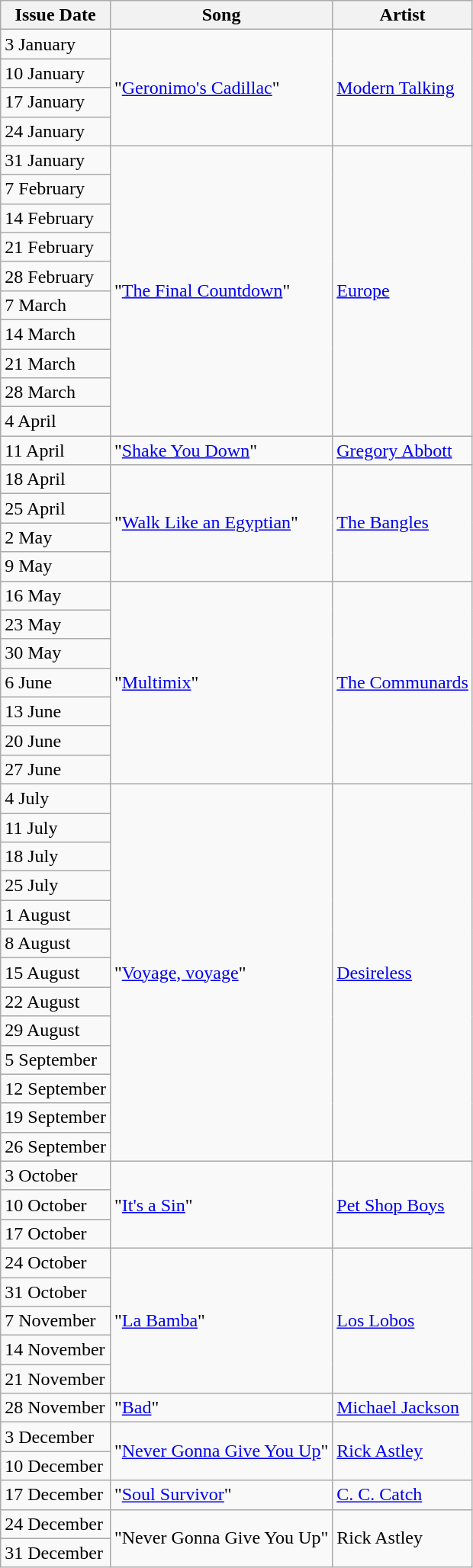<table class="wikitable">
<tr>
<th>Issue Date</th>
<th>Song</th>
<th>Artist</th>
</tr>
<tr>
<td>3 January</td>
<td rowspan=4>"<a href='#'>Geronimo's Cadillac</a>"</td>
<td rowspan=4><a href='#'>Modern Talking</a></td>
</tr>
<tr>
<td>10 January</td>
</tr>
<tr>
<td>17 January</td>
</tr>
<tr>
<td>24 January</td>
</tr>
<tr>
<td>31 January</td>
<td rowspan=10>"<a href='#'>The Final Countdown</a>"</td>
<td rowspan=10><a href='#'>Europe</a></td>
</tr>
<tr>
<td>7 February</td>
</tr>
<tr>
<td>14 February</td>
</tr>
<tr>
<td>21 February</td>
</tr>
<tr>
<td>28 February</td>
</tr>
<tr>
<td>7 March</td>
</tr>
<tr>
<td>14 March</td>
</tr>
<tr>
<td>21 March</td>
</tr>
<tr>
<td>28 March</td>
</tr>
<tr>
<td>4 April</td>
</tr>
<tr>
<td>11 April</td>
<td>"<a href='#'>Shake You Down</a>"</td>
<td><a href='#'>Gregory Abbott</a></td>
</tr>
<tr>
<td>18 April</td>
<td rowspan=4>"<a href='#'>Walk Like an Egyptian</a>"</td>
<td rowspan=4><a href='#'>The Bangles</a></td>
</tr>
<tr>
<td>25 April</td>
</tr>
<tr>
<td>2 May</td>
</tr>
<tr>
<td>9 May</td>
</tr>
<tr>
<td>16 May</td>
<td rowspan=7>"<a href='#'>Multimix</a>"</td>
<td rowspan=7><a href='#'>The Communards</a></td>
</tr>
<tr>
<td>23 May</td>
</tr>
<tr>
<td>30 May</td>
</tr>
<tr>
<td>6 June</td>
</tr>
<tr>
<td>13 June</td>
</tr>
<tr>
<td>20 June</td>
</tr>
<tr>
<td>27 June</td>
</tr>
<tr>
<td>4 July</td>
<td rowspan=13>"<a href='#'>Voyage, voyage</a>"</td>
<td rowspan=13><a href='#'>Desireless</a></td>
</tr>
<tr>
<td>11 July</td>
</tr>
<tr>
<td>18 July</td>
</tr>
<tr>
<td>25 July</td>
</tr>
<tr>
<td>1 August</td>
</tr>
<tr>
<td>8 August</td>
</tr>
<tr>
<td>15 August</td>
</tr>
<tr>
<td>22 August</td>
</tr>
<tr>
<td>29 August</td>
</tr>
<tr>
<td>5 September</td>
</tr>
<tr>
<td>12 September</td>
</tr>
<tr>
<td>19 September</td>
</tr>
<tr>
<td>26 September</td>
</tr>
<tr>
<td>3 October</td>
<td rowspan="3">"<a href='#'>It's a Sin</a>"</td>
<td rowspan="3"><a href='#'>Pet Shop Boys</a></td>
</tr>
<tr>
<td>10 October</td>
</tr>
<tr>
<td>17 October</td>
</tr>
<tr>
<td>24 October</td>
<td rowspan="5">"<a href='#'>La Bamba</a>"</td>
<td rowspan="5"><a href='#'>Los Lobos</a></td>
</tr>
<tr>
<td>31 October</td>
</tr>
<tr>
<td>7 November</td>
</tr>
<tr>
<td>14 November</td>
</tr>
<tr>
<td>21 November</td>
</tr>
<tr>
<td>28 November</td>
<td>"<a href='#'>Bad</a>"</td>
<td><a href='#'>Michael Jackson</a></td>
</tr>
<tr>
<td>3 December</td>
<td rowspan=2>"<a href='#'>Never Gonna Give You Up</a>"</td>
<td rowspan=2><a href='#'>Rick Astley</a></td>
</tr>
<tr>
<td>10 December</td>
</tr>
<tr>
<td>17 December</td>
<td>"<a href='#'>Soul Survivor</a>"</td>
<td><a href='#'>C. C. Catch</a></td>
</tr>
<tr>
<td>24 December</td>
<td rowspan=2>"Never Gonna Give You Up"</td>
<td rowspan=2>Rick Astley</td>
</tr>
<tr>
<td>31 December</td>
</tr>
</table>
